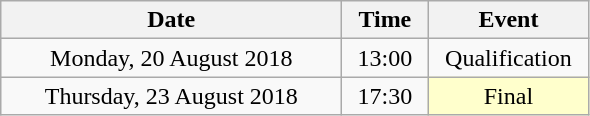<table class = "wikitable" style="text-align:center;">
<tr>
<th width=220>Date</th>
<th width=50>Time</th>
<th width=100>Event</th>
</tr>
<tr>
<td>Monday, 20 August 2018</td>
<td>13:00</td>
<td>Qualification</td>
</tr>
<tr>
<td>Thursday, 23 August 2018</td>
<td>17:30</td>
<td bgcolor=ffffcc>Final</td>
</tr>
</table>
